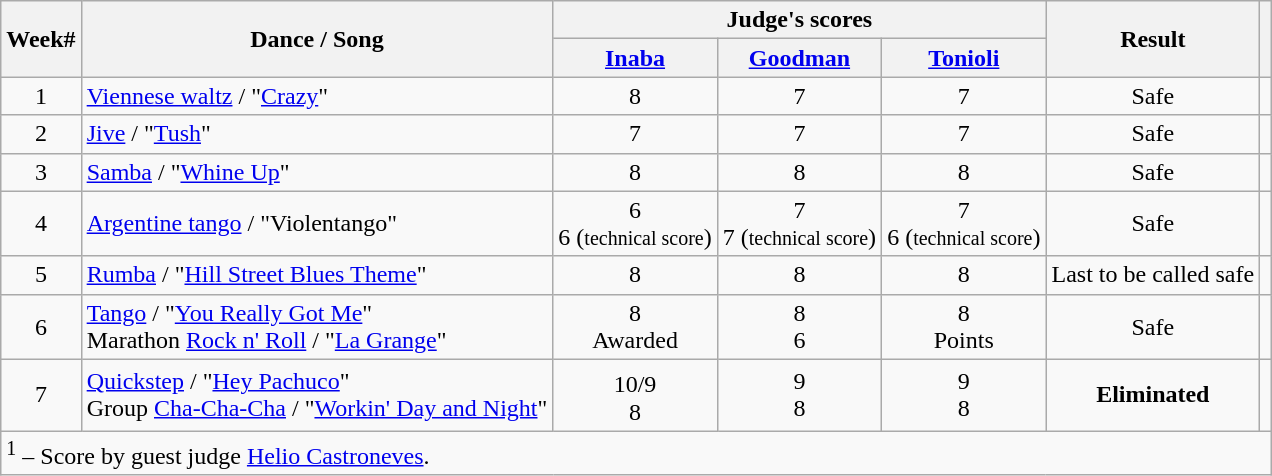<table class="wikitable" style="text-align: center;">
<tr>
<th rowspan="2" scope="col">Week#</th>
<th rowspan="2" scope="col">Dance / Song</th>
<th colspan="3" scope="col">Judge's scores</th>
<th rowspan="2" scope="col">Result</th>
<th rowspan="2" class="unsortable" scope="col"></th>
</tr>
<tr>
<th scope="col"><a href='#'>Inaba</a></th>
<th scope="col"><a href='#'>Goodman</a></th>
<th scope="col"><a href='#'>Tonioli</a></th>
</tr>
<tr>
<td>1</td>
<td style="text-align: left;"><a href='#'>Viennese waltz</a> / "<a href='#'>Crazy</a>"</td>
<td>8</td>
<td>7</td>
<td>7</td>
<td>Safe</td>
<td></td>
</tr>
<tr>
<td>2</td>
<td style="text-align: left;"><a href='#'>Jive</a> / "<a href='#'>Tush</a>"</td>
<td>7</td>
<td>7</td>
<td>7</td>
<td>Safe</td>
<td></td>
</tr>
<tr>
<td>3</td>
<td style="text-align: left;"><a href='#'>Samba</a> / "<a href='#'>Whine Up</a>"</td>
<td>8</td>
<td>8</td>
<td>8</td>
<td>Safe</td>
<td></td>
</tr>
<tr>
<td>4</td>
<td style="text-align: left;"><a href='#'>Argentine tango</a> / "Violentango"</td>
<td>6<br>6 (<small>technical score</small>)</td>
<td>7<br>7 (<small>technical score</small>)</td>
<td>7<br>6 (<small>technical score</small>)</td>
<td>Safe</td>
<td></td>
</tr>
<tr>
<td>5</td>
<td style="text-align: left;"><a href='#'>Rumba</a> / "<a href='#'>Hill Street Blues Theme</a>"</td>
<td>8</td>
<td>8</td>
<td>8</td>
<td>Last to be called safe</td>
<td></td>
</tr>
<tr>
<td>6</td>
<td style="text-align: left;"><a href='#'>Tango</a> / "<a href='#'>You Really Got Me</a>"<br>Marathon <a href='#'>Rock n' Roll</a> / "<a href='#'>La Grange</a>"</td>
<td>8<br>Awarded</td>
<td>8<br>6</td>
<td>8<br>Points</td>
<td>Safe</td>
<td></td>
</tr>
<tr>
<td>7</td>
<td style="text-align: left;"><a href='#'>Quickstep</a> / "<a href='#'>Hey Pachuco</a>"<br>Group <a href='#'>Cha-Cha-Cha</a> / "<a href='#'>Workin' Day and Night</a>"</td>
<td>10<sup></sup>/9<br>8</td>
<td>9<br>8</td>
<td>9<br>8</td>
<td><strong>Eliminated</strong></td>
<td></td>
</tr>
<tr>
<td style="text-align: left;" colspan="7"><sup>1</sup> – Score by guest judge <a href='#'>Helio Castroneves</a>.</td>
</tr>
</table>
